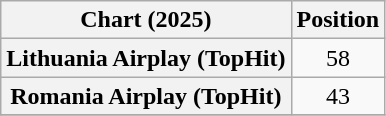<table class="wikitable sortable plainrowheaders" style="text-align:center">
<tr>
<th scope="col">Chart (2025)</th>
<th scope="col">Position</th>
</tr>
<tr>
<th scope="row">Lithuania Airplay (TopHit)</th>
<td>58</td>
</tr>
<tr>
<th scope="row">Romania Airplay (TopHit)</th>
<td>43</td>
</tr>
<tr>
</tr>
</table>
